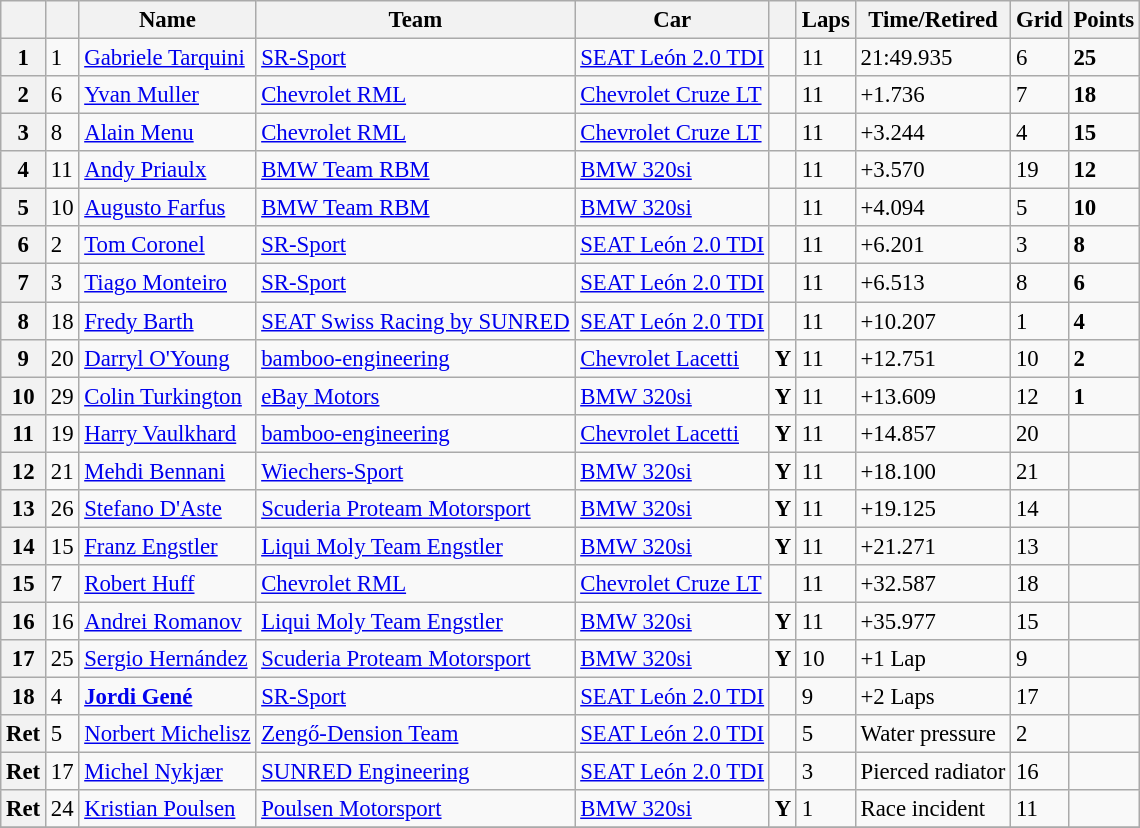<table class="wikitable sortable" style="font-size: 95%;">
<tr>
<th></th>
<th></th>
<th>Name</th>
<th>Team</th>
<th>Car</th>
<th></th>
<th>Laps</th>
<th>Time/Retired</th>
<th>Grid</th>
<th>Points</th>
</tr>
<tr>
<th>1</th>
<td>1</td>
<td> <a href='#'>Gabriele Tarquini</a></td>
<td><a href='#'>SR-Sport</a></td>
<td><a href='#'>SEAT León 2.0 TDI</a></td>
<td></td>
<td>11</td>
<td>21:49.935</td>
<td>6</td>
<td><strong>25</strong></td>
</tr>
<tr>
<th>2</th>
<td>6</td>
<td> <a href='#'>Yvan Muller</a></td>
<td><a href='#'>Chevrolet RML</a></td>
<td><a href='#'>Chevrolet Cruze LT</a></td>
<td></td>
<td>11</td>
<td>+1.736</td>
<td>7</td>
<td><strong>18</strong></td>
</tr>
<tr>
<th>3</th>
<td>8</td>
<td> <a href='#'>Alain Menu</a></td>
<td><a href='#'>Chevrolet RML</a></td>
<td><a href='#'>Chevrolet Cruze LT</a></td>
<td></td>
<td>11</td>
<td>+3.244</td>
<td>4</td>
<td><strong>15</strong></td>
</tr>
<tr>
<th>4</th>
<td>11</td>
<td> <a href='#'>Andy Priaulx</a></td>
<td><a href='#'>BMW Team RBM</a></td>
<td><a href='#'>BMW 320si</a></td>
<td></td>
<td>11</td>
<td>+3.570</td>
<td>19</td>
<td><strong>12</strong></td>
</tr>
<tr>
<th>5</th>
<td>10</td>
<td> <a href='#'>Augusto Farfus</a></td>
<td><a href='#'>BMW Team RBM</a></td>
<td><a href='#'>BMW 320si</a></td>
<td></td>
<td>11</td>
<td>+4.094</td>
<td>5</td>
<td><strong>10</strong></td>
</tr>
<tr>
<th>6</th>
<td>2</td>
<td> <a href='#'>Tom Coronel</a></td>
<td><a href='#'>SR-Sport</a></td>
<td><a href='#'>SEAT León 2.0 TDI</a></td>
<td></td>
<td>11</td>
<td>+6.201</td>
<td>3</td>
<td><strong>8</strong></td>
</tr>
<tr>
<th>7</th>
<td>3</td>
<td> <a href='#'>Tiago Monteiro</a></td>
<td><a href='#'>SR-Sport</a></td>
<td><a href='#'>SEAT León 2.0 TDI</a></td>
<td></td>
<td>11</td>
<td>+6.513</td>
<td>8</td>
<td><strong>6</strong></td>
</tr>
<tr>
<th>8</th>
<td>18</td>
<td> <a href='#'>Fredy Barth</a></td>
<td><a href='#'>SEAT Swiss Racing by SUNRED</a></td>
<td><a href='#'>SEAT León 2.0 TDI</a></td>
<td></td>
<td>11</td>
<td>+10.207</td>
<td>1</td>
<td><strong>4</strong></td>
</tr>
<tr>
<th>9</th>
<td>20</td>
<td> <a href='#'>Darryl O'Young</a></td>
<td><a href='#'>bamboo-engineering</a></td>
<td><a href='#'>Chevrolet Lacetti</a></td>
<td align=center><strong><span>Y</span></strong></td>
<td>11</td>
<td>+12.751</td>
<td>10</td>
<td><strong>2</strong></td>
</tr>
<tr>
<th>10</th>
<td>29</td>
<td> <a href='#'>Colin Turkington</a></td>
<td><a href='#'>eBay Motors</a></td>
<td><a href='#'>BMW 320si</a></td>
<td align=center><strong><span>Y</span></strong></td>
<td>11</td>
<td>+13.609</td>
<td>12</td>
<td><strong>1</strong></td>
</tr>
<tr>
<th>11</th>
<td>19</td>
<td> <a href='#'>Harry Vaulkhard</a></td>
<td><a href='#'>bamboo-engineering</a></td>
<td><a href='#'>Chevrolet Lacetti</a></td>
<td align=center><strong><span>Y</span></strong></td>
<td>11</td>
<td>+14.857</td>
<td>20</td>
<td></td>
</tr>
<tr>
<th>12</th>
<td>21</td>
<td> <a href='#'>Mehdi Bennani</a></td>
<td><a href='#'>Wiechers-Sport</a></td>
<td><a href='#'>BMW 320si</a></td>
<td align=center><strong><span>Y</span></strong></td>
<td>11</td>
<td>+18.100</td>
<td>21</td>
<td></td>
</tr>
<tr>
<th>13</th>
<td>26</td>
<td> <a href='#'>Stefano D'Aste</a></td>
<td><a href='#'>Scuderia Proteam Motorsport</a></td>
<td><a href='#'>BMW 320si</a></td>
<td align=center><strong><span>Y</span></strong></td>
<td>11</td>
<td>+19.125</td>
<td>14</td>
<td></td>
</tr>
<tr>
<th>14</th>
<td>15</td>
<td> <a href='#'>Franz Engstler</a></td>
<td><a href='#'>Liqui Moly Team Engstler</a></td>
<td><a href='#'>BMW 320si</a></td>
<td align=center><strong><span>Y</span></strong></td>
<td>11</td>
<td>+21.271</td>
<td>13</td>
<td></td>
</tr>
<tr>
<th>15</th>
<td>7</td>
<td> <a href='#'>Robert Huff</a></td>
<td><a href='#'>Chevrolet RML</a></td>
<td><a href='#'>Chevrolet Cruze LT</a></td>
<td></td>
<td>11</td>
<td>+32.587</td>
<td>18</td>
<td></td>
</tr>
<tr>
<th>16</th>
<td>16</td>
<td> <a href='#'>Andrei Romanov</a></td>
<td><a href='#'>Liqui Moly Team Engstler</a></td>
<td><a href='#'>BMW 320si</a></td>
<td align=center><strong><span>Y</span></strong></td>
<td>11</td>
<td>+35.977</td>
<td>15</td>
<td></td>
</tr>
<tr>
<th>17</th>
<td>25</td>
<td> <a href='#'>Sergio Hernández</a></td>
<td><a href='#'>Scuderia Proteam Motorsport</a></td>
<td><a href='#'>BMW 320si</a></td>
<td align=center><strong><span>Y</span></strong></td>
<td>10</td>
<td>+1 Lap</td>
<td>9</td>
<td></td>
</tr>
<tr>
<th>18</th>
<td>4</td>
<td> <strong><a href='#'>Jordi Gené</a></strong></td>
<td><a href='#'>SR-Sport</a></td>
<td><a href='#'>SEAT León 2.0 TDI</a></td>
<td></td>
<td>9</td>
<td>+2 Laps</td>
<td>17</td>
<td></td>
</tr>
<tr>
<th>Ret</th>
<td>5</td>
<td> <a href='#'>Norbert Michelisz</a></td>
<td><a href='#'>Zengő-Dension Team</a></td>
<td><a href='#'>SEAT León 2.0 TDI</a></td>
<td></td>
<td>5</td>
<td>Water pressure</td>
<td>2</td>
<td></td>
</tr>
<tr>
<th>Ret</th>
<td>17</td>
<td> <a href='#'>Michel Nykjær</a></td>
<td><a href='#'>SUNRED Engineering</a></td>
<td><a href='#'>SEAT León 2.0 TDI</a></td>
<td></td>
<td>3</td>
<td>Pierced radiator</td>
<td>16</td>
<td></td>
</tr>
<tr>
<th>Ret</th>
<td>24</td>
<td> <a href='#'>Kristian Poulsen</a></td>
<td><a href='#'>Poulsen Motorsport</a></td>
<td><a href='#'>BMW 320si</a></td>
<td align=center><strong><span>Y</span></strong></td>
<td>1</td>
<td>Race incident</td>
<td>11</td>
<td></td>
</tr>
<tr>
</tr>
</table>
